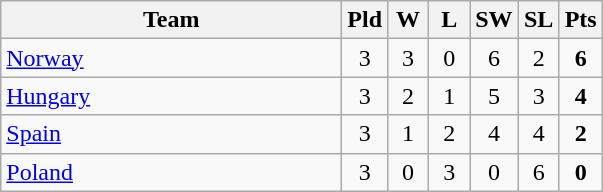<table class=wikitable style="text-align:center">
<tr>
<th width=220>Team</th>
<th width=20>Pld</th>
<th width=20>W</th>
<th width=20>L</th>
<th width=20>SW</th>
<th width=20>SL</th>
<th width=20>Pts</th>
</tr>
<tr>
<td align=left> <a href='#'>Norway</a></td>
<td>3</td>
<td>3</td>
<td>0</td>
<td>6</td>
<td>2</td>
<td><strong>6</strong></td>
</tr>
<tr>
<td align=left> <a href='#'>Hungary</a></td>
<td>3</td>
<td>2</td>
<td>1</td>
<td>5</td>
<td>3</td>
<td><strong>4</strong></td>
</tr>
<tr>
<td align=left> <a href='#'>Spain</a></td>
<td>3</td>
<td>1</td>
<td>2</td>
<td>4</td>
<td>4</td>
<td><strong>2</strong></td>
</tr>
<tr>
<td align=left> <a href='#'>Poland</a></td>
<td>3</td>
<td>0</td>
<td>3</td>
<td>0</td>
<td>6</td>
<td><strong>0</strong></td>
</tr>
</table>
